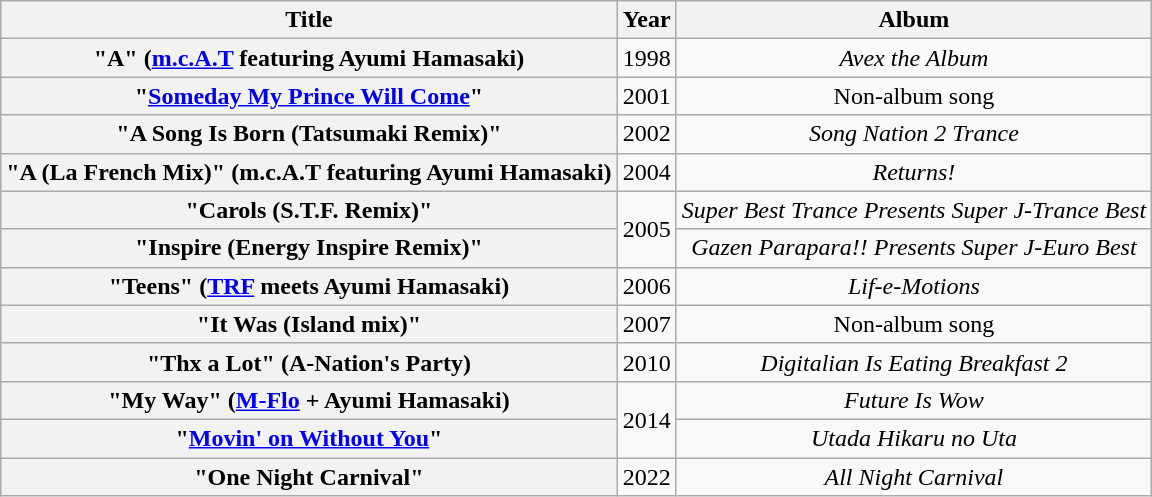<table class="wikitable plainrowheaders" style="text-align:center;">
<tr>
<th scope="col">Title</th>
<th scope="col">Year</th>
<th scope="col">Album</th>
</tr>
<tr>
<th scope="row">"A" <span>(<a href='#'>m.c.A.T</a> featuring Ayumi Hamasaki)</span></th>
<td rowspan="1">1998</td>
<td rowspan="1"><em>Avex the Album</em></td>
</tr>
<tr>
<th scope="row">"<a href='#'>Someday My Prince Will Come</a>"</th>
<td rowspan="1">2001</td>
<td rowspan="1">Non-album song</td>
</tr>
<tr>
<th scope="row">"A Song Is Born (Tatsumaki Remix)"</th>
<td rowspan="1">2002</td>
<td rowspan="1"><em>Song Nation 2 Trance</em></td>
</tr>
<tr>
<th scope="row">"A (La French Mix)" <span>(m.c.A.T featuring Ayumi Hamasaki)</span></th>
<td rowspan="1">2004</td>
<td rowspan="1"><em>Returns!</em></td>
</tr>
<tr>
<th scope="row">"Carols (S.T.F. Remix)"</th>
<td rowspan="2">2005</td>
<td rowspan="1"><em>Super Best Trance Presents Super J-Trance Best</em></td>
</tr>
<tr>
<th scope="row">"Inspire (Energy Inspire Remix)"</th>
<td rowspan="1"><em>Gazen Parapara!! Presents Super J-Euro Best</em></td>
</tr>
<tr>
<th scope="row">"Teens" <span>(<a href='#'>TRF</a> meets Ayumi Hamasaki)</span></th>
<td rowspan="1">2006</td>
<td rowspan="1"><em>Lif-e-Motions</em></td>
</tr>
<tr>
<th scope="row">"It Was (Island mix)"</th>
<td rowspan="1">2007</td>
<td rowspan="1">Non-album song</td>
</tr>
<tr>
<th scope="row">"Thx a Lot" <span>(A-Nation's Party)</span></th>
<td rowspan="1">2010</td>
<td rowspan="1"><em>Digitalian Is Eating Breakfast 2</em></td>
</tr>
<tr>
<th scope="row">"My Way" <span>(<a href='#'>M-Flo</a> + Ayumi Hamasaki)</span></th>
<td rowspan="2">2014</td>
<td rowspan="1"><em>Future Is Wow</em></td>
</tr>
<tr>
<th scope="row">"<a href='#'>Movin' on Without You</a>"</th>
<td rowspan="1"><em>Utada Hikaru no Uta</em></td>
</tr>
<tr>
<th scope="row">"One Night Carnival"</th>
<td rowspan="1">2022</td>
<td rowspan="1"><em>All Night Carnival</em></td>
</tr>
</table>
